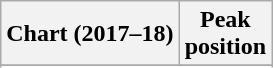<table class="wikitable sortable plainrowheaders" style="text-align:center">
<tr>
<th scope="col">Chart (2017–18)</th>
<th scope="col">Peak<br>position</th>
</tr>
<tr>
</tr>
<tr>
</tr>
</table>
